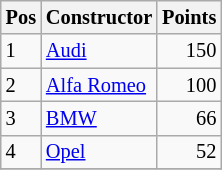<table class="wikitable"   style="font-size:   85%;">
<tr>
<th>Pos</th>
<th>Constructor</th>
<th>Points</th>
</tr>
<tr>
<td>1</td>
<td> <a href='#'>Audi</a></td>
<td align="right">150</td>
</tr>
<tr>
<td>2</td>
<td> <a href='#'>Alfa Romeo</a></td>
<td align="right">100</td>
</tr>
<tr>
<td>3</td>
<td> <a href='#'>BMW</a></td>
<td align="right">66</td>
</tr>
<tr>
<td>4</td>
<td> <a href='#'>Opel</a></td>
<td align="right">52</td>
</tr>
<tr>
</tr>
</table>
